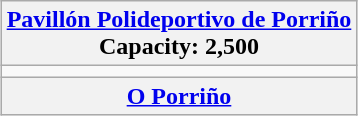<table class="wikitable" style="text-align:center;margin: 1em auto;">
<tr>
<th><a href='#'>Pavillón Polideportivo de Porriño</a><br>Capacity: 2,500</th>
</tr>
<tr>
<td></td>
</tr>
<tr>
<th><a href='#'>O Porriño</a></th>
</tr>
</table>
